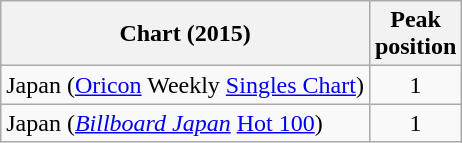<table class="wikitable sortable" border="1">
<tr>
<th>Chart (2015)</th>
<th>Peak<br>position</th>
</tr>
<tr>
<td>Japan (<a href='#'>Oricon</a> Weekly <a href='#'>Singles Chart</a>)</td>
<td style="text-align:center;">1</td>
</tr>
<tr>
<td>Japan (<em><a href='#'>Billboard Japan</a></em> <a href='#'>Hot 100</a>)</td>
<td style="text-align:center;">1</td>
</tr>
</table>
